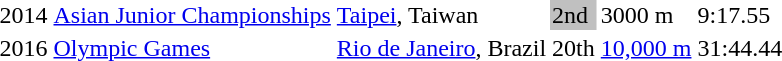<table>
<tr>
<td>2014</td>
<td><a href='#'>Asian Junior Championships</a></td>
<td><a href='#'>Taipei</a>, Taiwan</td>
<td bgcolor=silver>2nd</td>
<td>3000 m</td>
<td>9:17.55</td>
</tr>
<tr>
<td>2016</td>
<td><a href='#'>Olympic Games</a></td>
<td><a href='#'>Rio de Janeiro</a>, Brazil</td>
<td>20th</td>
<td><a href='#'>10,000 m</a></td>
<td>31:44.44</td>
</tr>
</table>
